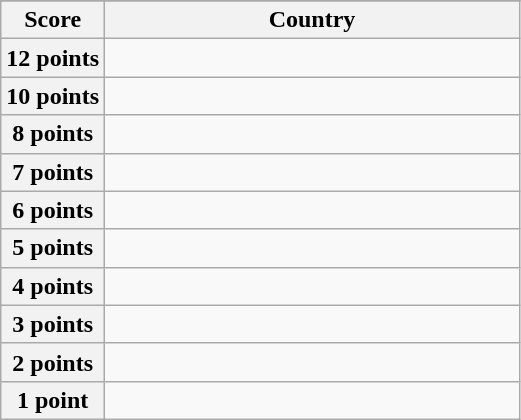<table class="wikitable">
<tr>
</tr>
<tr>
<th scope="col" width="20%">Score</th>
<th scope="col">Country</th>
</tr>
<tr>
<th scope="row">12 points</th>
<td></td>
</tr>
<tr>
<th scope="row">10 points</th>
<td></td>
</tr>
<tr>
<th scope="row">8 points</th>
<td></td>
</tr>
<tr>
<th scope="row">7 points</th>
<td></td>
</tr>
<tr>
<th scope="row">6 points</th>
<td></td>
</tr>
<tr>
<th scope="row">5 points</th>
<td></td>
</tr>
<tr>
<th scope="row">4 points</th>
<td></td>
</tr>
<tr>
<th scope="row">3 points</th>
<td></td>
</tr>
<tr>
<th scope="row">2 points</th>
<td></td>
</tr>
<tr>
<th scope="row">1 point</th>
<td></td>
</tr>
</table>
